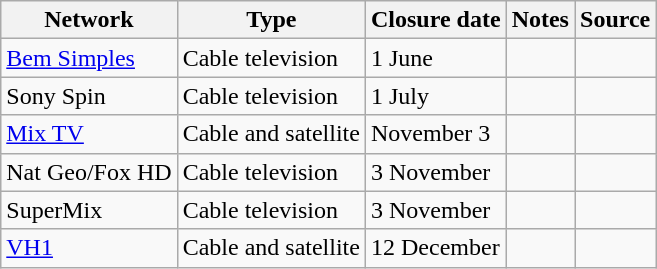<table class="wikitable sortable">
<tr>
<th>Network</th>
<th>Type</th>
<th>Closure date</th>
<th>Notes</th>
<th>Source</th>
</tr>
<tr>
<td><a href='#'>Bem Simples</a></td>
<td>Cable television</td>
<td>1 June</td>
<td></td>
<td></td>
</tr>
<tr>
<td>Sony Spin</td>
<td>Cable television</td>
<td>1 July</td>
<td></td>
<td></td>
</tr>
<tr>
<td><a href='#'>Mix TV</a></td>
<td>Cable and satellite</td>
<td>November 3</td>
<td></td>
<td></td>
</tr>
<tr>
<td>Nat Geo/Fox HD</td>
<td>Cable television</td>
<td>3 November</td>
<td></td>
<td></td>
</tr>
<tr>
<td>SuperMix</td>
<td>Cable television</td>
<td>3 November</td>
<td></td>
<td></td>
</tr>
<tr>
<td><a href='#'>VH1</a></td>
<td>Cable and satellite</td>
<td>12 December</td>
<td></td>
<td></td>
</tr>
</table>
